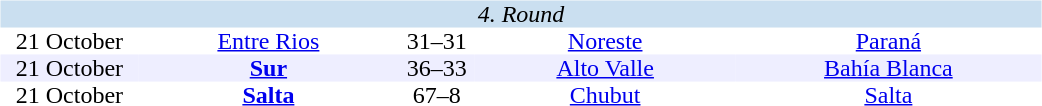<table width=700>
<tr>
<td width=700 valign="top"><br><table border=0 cellspacing=0 cellpadding=0 style="text-align:center;border-collapse:collapse" width=100%>
<tr bgcolor="#CADFF0">
<td colspan="5"><em>4. Round</em></td>
</tr>
<tr>
<td width=90>21 October</td>
<td width=170><a href='#'>Entre Rios</a></td>
<td width=50>31–31</td>
<td width=170><a href='#'>Noreste</a></td>
<td width=200><a href='#'>Paraná</a></td>
</tr>
<tr bgcolor=#EEEEFF>
<td width=90>21 October</td>
<td width=170><strong><a href='#'>Sur</a></strong></td>
<td width=50>36–33</td>
<td width=170><a href='#'>Alto Valle</a></td>
<td width=200><a href='#'>Bahía Blanca</a></td>
</tr>
<tr>
<td width=90>21 October</td>
<td width=170><strong><a href='#'>Salta</a></strong></td>
<td width=50>67–8</td>
<td width=170><a href='#'>Chubut</a></td>
<td width=200><a href='#'>Salta</a></td>
</tr>
</table>
</td>
</tr>
</table>
